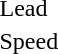<table>
<tr>
<td>Lead</td>
<td></td>
<td></td>
<td></td>
</tr>
<tr>
<td>Speed</td>
<td></td>
<td></td>
<td></td>
</tr>
</table>
